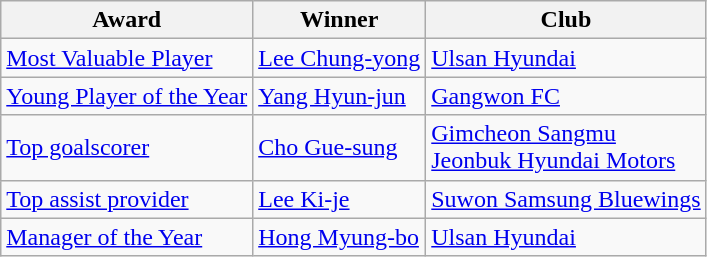<table class="wikitable">
<tr>
<th>Award</th>
<th>Winner</th>
<th>Club</th>
</tr>
<tr>
<td><a href='#'>Most Valuable Player</a></td>
<td> <a href='#'>Lee Chung-yong</a></td>
<td><a href='#'>Ulsan Hyundai</a></td>
</tr>
<tr>
<td><a href='#'>Young Player of the Year</a></td>
<td> <a href='#'>Yang Hyun-jun</a></td>
<td><a href='#'>Gangwon FC</a></td>
</tr>
<tr>
<td><a href='#'>Top goalscorer</a></td>
<td> <a href='#'>Cho Gue-sung</a></td>
<td><a href='#'>Gimcheon Sangmu</a><br> <a href='#'>Jeonbuk Hyundai Motors</a></td>
</tr>
<tr>
<td><a href='#'>Top assist provider</a></td>
<td> <a href='#'>Lee Ki-je</a></td>
<td><a href='#'>Suwon Samsung Bluewings</a></td>
</tr>
<tr>
<td><a href='#'>Manager of the Year</a></td>
<td> <a href='#'>Hong Myung-bo</a></td>
<td><a href='#'>Ulsan Hyundai</a></td>
</tr>
</table>
